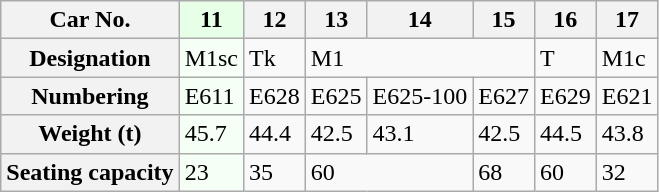<table class="wikitable">
<tr>
<th>Car No.</th>
<th style="background: #E6FFE6">11</th>
<th>12</th>
<th>13</th>
<th>14</th>
<th>15</th>
<th>16</th>
<th>17</th>
</tr>
<tr>
<th>Designation</th>
<td style="background: #F5FFF5">M1sc</td>
<td>Tk</td>
<td colspan="3">M1</td>
<td>T</td>
<td>M1c</td>
</tr>
<tr>
<th>Numbering</th>
<td style="background: #F5FFF5">E611</td>
<td>E628</td>
<td>E625</td>
<td>E625-100</td>
<td>E627</td>
<td>E629</td>
<td>E621</td>
</tr>
<tr>
<th>Weight (t)</th>
<td style="background: #F5FFF5">45.7</td>
<td>44.4</td>
<td>42.5</td>
<td>43.1</td>
<td>42.5</td>
<td>44.5</td>
<td>43.8</td>
</tr>
<tr>
<th>Seating capacity</th>
<td style="background: #F5FFF5">23</td>
<td>35</td>
<td colspan="2">60</td>
<td>68</td>
<td>60</td>
<td>32</td>
</tr>
</table>
